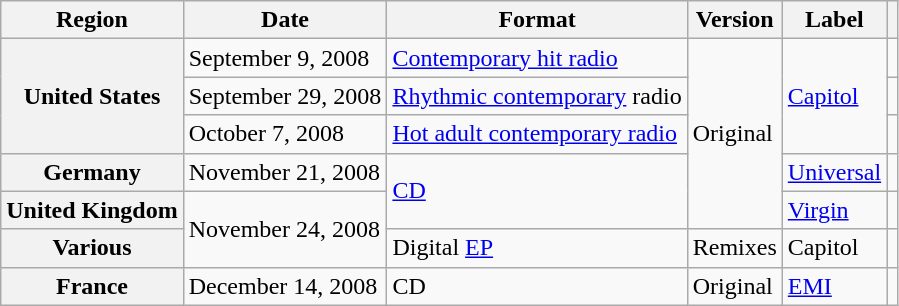<table class="wikitable plainrowheaders">
<tr>
<th scope="col">Region</th>
<th scope="col">Date</th>
<th scope="col">Format</th>
<th scope="col">Version</th>
<th scope="col">Label</th>
<th scope="col"></th>
</tr>
<tr>
<th scope="row" rowspan="3">United States</th>
<td>September 9, 2008</td>
<td><a href='#'>Contemporary hit radio</a></td>
<td rowspan="5">Original</td>
<td rowspan="3"><a href='#'>Capitol</a></td>
<td style="text-align:center;"></td>
</tr>
<tr>
<td>September 29, 2008</td>
<td><a href='#'>Rhythmic contemporary</a> radio</td>
<td style="text-align:center;"></td>
</tr>
<tr>
<td>October 7, 2008</td>
<td><a href='#'>Hot adult contemporary radio</a></td>
<td style="text-align:center;"></td>
</tr>
<tr>
<th scope="row">Germany</th>
<td>November 21, 2008</td>
<td rowspan="2"><a href='#'>CD</a></td>
<td><a href='#'>Universal</a></td>
<td style="text-align:center;"></td>
</tr>
<tr>
<th scope="row">United Kingdom</th>
<td rowspan="2">November 24, 2008</td>
<td><a href='#'>Virgin</a></td>
<td style="text-align:center;"></td>
</tr>
<tr>
<th scope="row">Various</th>
<td>Digital <a href='#'>EP</a></td>
<td>Remixes</td>
<td>Capitol</td>
<td style="text-align:center;"></td>
</tr>
<tr>
<th scope="row">France</th>
<td>December 14, 2008</td>
<td>CD</td>
<td>Original</td>
<td><a href='#'>EMI</a></td>
<td style="text-align:center;"></td>
</tr>
</table>
